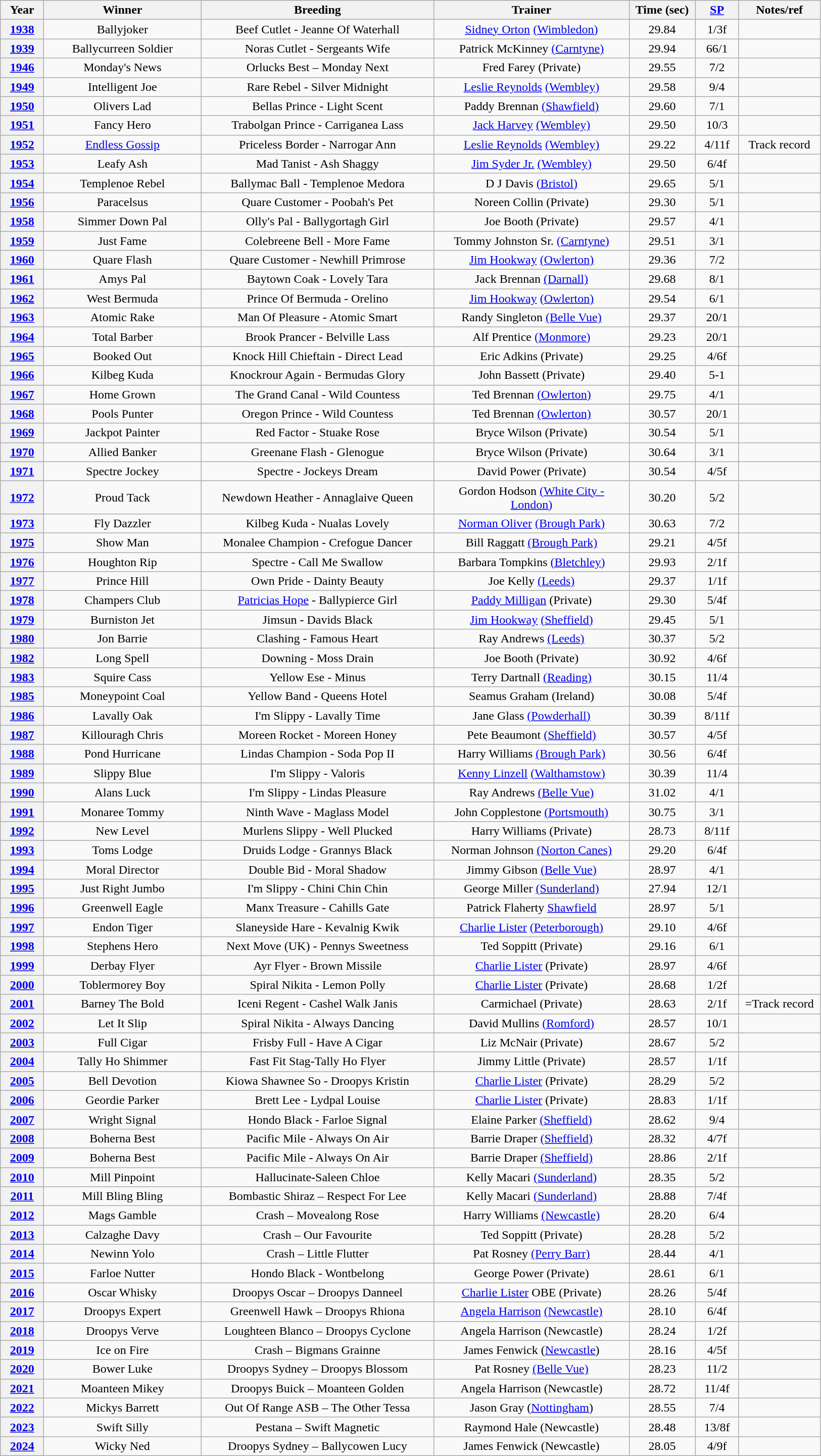<table class="wikitable" style="text-align:center">
<tr>
<th width=50>Year</th>
<th width=200>Winner</th>
<th width=300>Breeding</th>
<th width=250>Trainer</th>
<th width=80>Time (sec)</th>
<th width=50><a href='#'>SP</a></th>
<th width=100>Notes/ref</th>
</tr>
<tr>
<th><a href='#'>1938</a></th>
<td>Ballyjoker</td>
<td>Beef Cutlet - Jeanne Of Waterhall</td>
<td><a href='#'>Sidney Orton</a> <a href='#'>(Wimbledon)</a></td>
<td>29.84</td>
<td>1/3f</td>
<td></td>
</tr>
<tr>
<th><a href='#'>1939</a></th>
<td>Ballycurreen Soldier</td>
<td>Noras Cutlet - Sergeants Wife</td>
<td>Patrick McKinney <a href='#'>(Carntyne)</a></td>
<td>29.94</td>
<td>66/1</td>
<td></td>
</tr>
<tr>
<th><a href='#'>1946</a></th>
<td>Monday's News</td>
<td>Orlucks Best – Monday Next</td>
<td>Fred Farey (Private)</td>
<td>29.55</td>
<td>7/2</td>
<td></td>
</tr>
<tr>
<th><a href='#'>1949</a></th>
<td>Intelligent Joe</td>
<td>Rare Rebel - Silver Midnight</td>
<td><a href='#'>Leslie Reynolds</a> <a href='#'>(Wembley)</a></td>
<td>29.58</td>
<td>9/4</td>
<td></td>
</tr>
<tr>
<th><a href='#'>1950</a></th>
<td>Olivers Lad</td>
<td>Bellas Prince - Light Scent</td>
<td>Paddy Brennan <a href='#'>(Shawfield)</a></td>
<td>29.60</td>
<td>7/1</td>
<td></td>
</tr>
<tr>
<th><a href='#'>1951</a></th>
<td>Fancy Hero</td>
<td>Trabolgan Prince - Carriganea Lass</td>
<td><a href='#'>Jack Harvey</a> <a href='#'>(Wembley)</a></td>
<td>29.50</td>
<td>10/3</td>
<td></td>
</tr>
<tr>
<th><a href='#'>1952</a></th>
<td><a href='#'>Endless Gossip</a></td>
<td>Priceless Border - Narrogar Ann</td>
<td><a href='#'>Leslie Reynolds</a> <a href='#'>(Wembley)</a></td>
<td>29.22</td>
<td>4/11f</td>
<td>Track record</td>
</tr>
<tr>
<th><a href='#'>1953</a></th>
<td>Leafy Ash</td>
<td>Mad Tanist - Ash Shaggy</td>
<td><a href='#'>Jim Syder Jr.</a> <a href='#'>(Wembley)</a></td>
<td>29.50</td>
<td>6/4f</td>
<td></td>
</tr>
<tr>
<th><a href='#'>1954</a></th>
<td>Templenoe Rebel</td>
<td>Ballymac Ball - Templenoe Medora</td>
<td>D J Davis <a href='#'>(Bristol)</a></td>
<td>29.65</td>
<td>5/1</td>
<td></td>
</tr>
<tr>
<th><a href='#'>1956</a></th>
<td>Paracelsus</td>
<td>Quare Customer - Poobah's Pet</td>
<td>Noreen Collin (Private)</td>
<td>29.30</td>
<td>5/1</td>
<td></td>
</tr>
<tr>
<th><a href='#'>1958</a></th>
<td>Simmer Down Pal</td>
<td>Olly's Pal - Ballygortagh Girl</td>
<td>Joe Booth (Private)</td>
<td>29.57</td>
<td>4/1</td>
<td></td>
</tr>
<tr>
<th><a href='#'>1959</a></th>
<td>Just Fame</td>
<td>Colebreene Bell - More Fame</td>
<td>Tommy Johnston Sr. <a href='#'>(Carntyne)</a></td>
<td>29.51</td>
<td>3/1</td>
<td></td>
</tr>
<tr>
<th><a href='#'>1960</a></th>
<td>Quare Flash</td>
<td>Quare Customer - Newhill Primrose</td>
<td><a href='#'>Jim Hookway</a> <a href='#'>(Owlerton)</a></td>
<td>29.36</td>
<td>7/2</td>
<td></td>
</tr>
<tr>
<th><a href='#'>1961</a></th>
<td>Amys Pal</td>
<td>Baytown Coak - Lovely Tara</td>
<td>Jack Brennan <a href='#'>(Darnall)</a></td>
<td>29.68</td>
<td>8/1</td>
<td></td>
</tr>
<tr>
<th><a href='#'>1962</a></th>
<td>West Bermuda</td>
<td>Prince Of Bermuda - Orelino</td>
<td><a href='#'>Jim Hookway</a> <a href='#'>(Owlerton)</a></td>
<td>29.54</td>
<td>6/1</td>
<td></td>
</tr>
<tr>
<th><a href='#'>1963</a></th>
<td>Atomic Rake</td>
<td>Man Of Pleasure - Atomic Smart</td>
<td>Randy Singleton <a href='#'>(Belle Vue)</a></td>
<td>29.37</td>
<td>20/1</td>
<td></td>
</tr>
<tr>
<th><a href='#'>1964</a></th>
<td>Total Barber</td>
<td>Brook Prancer - Belville Lass</td>
<td>Alf Prentice <a href='#'>(Monmore)</a></td>
<td>29.23</td>
<td>20/1</td>
<td></td>
</tr>
<tr>
<th><a href='#'>1965</a></th>
<td>Booked Out</td>
<td>Knock Hill Chieftain - Direct Lead</td>
<td>Eric Adkins (Private)</td>
<td>29.25</td>
<td>4/6f</td>
<td></td>
</tr>
<tr>
<th><a href='#'>1966</a></th>
<td>Kilbeg Kuda</td>
<td>Knockrour Again - Bermudas Glory</td>
<td>John Bassett (Private)</td>
<td>29.40</td>
<td>5-1</td>
<td></td>
</tr>
<tr>
<th><a href='#'>1967</a></th>
<td>Home Grown</td>
<td>The Grand Canal - Wild Countess</td>
<td>Ted Brennan <a href='#'>(Owlerton)</a></td>
<td>29.75</td>
<td>4/1</td>
<td></td>
</tr>
<tr>
<th><a href='#'>1968</a></th>
<td>Pools Punter</td>
<td>Oregon Prince - Wild Countess</td>
<td>Ted Brennan <a href='#'>(Owlerton)</a></td>
<td>30.57</td>
<td>20/1</td>
<td></td>
</tr>
<tr>
<th><a href='#'>1969</a></th>
<td>Jackpot Painter</td>
<td>Red Factor - Stuake Rose</td>
<td>Bryce Wilson (Private)</td>
<td>30.54</td>
<td>5/1</td>
<td></td>
</tr>
<tr>
<th><a href='#'>1970</a></th>
<td>Allied Banker</td>
<td>Greenane Flash - Glenogue</td>
<td>Bryce Wilson (Private)</td>
<td>30.64</td>
<td>3/1</td>
<td></td>
</tr>
<tr>
<th><a href='#'>1971</a></th>
<td>Spectre Jockey</td>
<td>Spectre - Jockeys Dream</td>
<td>David Power (Private)</td>
<td>30.54</td>
<td>4/5f</td>
<td></td>
</tr>
<tr>
<th><a href='#'>1972</a></th>
<td>Proud Tack</td>
<td>Newdown Heather - Annaglaive Queen</td>
<td>Gordon Hodson <a href='#'>(White City - London)</a></td>
<td>30.20</td>
<td>5/2</td>
<td></td>
</tr>
<tr>
<th><a href='#'>1973</a></th>
<td>Fly Dazzler</td>
<td>Kilbeg Kuda - Nualas Lovely</td>
<td><a href='#'>Norman Oliver</a> <a href='#'>(Brough Park)</a></td>
<td>30.63</td>
<td>7/2</td>
<td></td>
</tr>
<tr>
<th><a href='#'>1975</a></th>
<td>Show Man</td>
<td>Monalee Champion - Crefogue Dancer</td>
<td>Bill Raggatt <a href='#'>(Brough Park)</a></td>
<td>29.21</td>
<td>4/5f</td>
<td></td>
</tr>
<tr>
<th><a href='#'>1976</a></th>
<td>Houghton Rip</td>
<td>Spectre - Call Me Swallow</td>
<td>Barbara Tompkins <a href='#'>(Bletchley)</a></td>
<td>29.93</td>
<td>2/1f</td>
<td></td>
</tr>
<tr>
<th><a href='#'>1977</a></th>
<td>Prince Hill</td>
<td>Own Pride - Dainty Beauty</td>
<td>Joe Kelly <a href='#'>(Leeds)</a></td>
<td>29.37</td>
<td>1/1f</td>
<td></td>
</tr>
<tr>
<th><a href='#'>1978</a></th>
<td>Champers Club</td>
<td><a href='#'>Patricias Hope</a> - Ballypierce Girl</td>
<td><a href='#'>Paddy Milligan</a> (Private)</td>
<td>29.30</td>
<td>5/4f</td>
<td></td>
</tr>
<tr>
<th><a href='#'>1979</a></th>
<td>Burniston Jet</td>
<td>Jimsun - Davids Black</td>
<td><a href='#'>Jim Hookway</a> <a href='#'>(Sheffield)</a></td>
<td>29.45</td>
<td>5/1</td>
<td></td>
</tr>
<tr>
<th><a href='#'>1980</a></th>
<td>Jon Barrie</td>
<td>Clashing - Famous Heart</td>
<td>Ray Andrews <a href='#'>(Leeds)</a></td>
<td>30.37</td>
<td>5/2</td>
<td></td>
</tr>
<tr>
<th><a href='#'>1982</a></th>
<td>Long Spell</td>
<td>Downing - Moss Drain</td>
<td>Joe Booth (Private)</td>
<td>30.92</td>
<td>4/6f</td>
<td></td>
</tr>
<tr>
<th><a href='#'>1983</a></th>
<td>Squire Cass</td>
<td>Yellow Ese - Minus</td>
<td>Terry Dartnall <a href='#'>(Reading)</a></td>
<td>30.15</td>
<td>11/4</td>
<td></td>
</tr>
<tr>
<th><a href='#'>1985</a></th>
<td>Moneypoint Coal</td>
<td>Yellow Band - Queens Hotel</td>
<td>Seamus Graham (Ireland)</td>
<td>30.08</td>
<td>5/4f</td>
<td></td>
</tr>
<tr>
<th><a href='#'>1986</a></th>
<td>Lavally Oak</td>
<td>I'm Slippy - Lavally Time</td>
<td>Jane Glass <a href='#'>(Powderhall)</a></td>
<td>30.39</td>
<td>8/11f</td>
<td></td>
</tr>
<tr>
<th><a href='#'>1987</a></th>
<td>Killouragh Chris</td>
<td>Moreen Rocket - Moreen Honey</td>
<td>Pete Beaumont <a href='#'>(Sheffield)</a></td>
<td>30.57</td>
<td>4/5f</td>
<td></td>
</tr>
<tr>
<th><a href='#'>1988</a></th>
<td>Pond Hurricane</td>
<td>Lindas Champion - Soda Pop II</td>
<td>Harry Williams <a href='#'>(Brough Park)</a></td>
<td>30.56</td>
<td>6/4f</td>
<td></td>
</tr>
<tr>
<th><a href='#'>1989</a></th>
<td>Slippy Blue</td>
<td>I'm Slippy - Valoris</td>
<td><a href='#'>Kenny Linzell</a> <a href='#'>(Walthamstow)</a></td>
<td>30.39</td>
<td>11/4</td>
<td></td>
</tr>
<tr>
<th><a href='#'>1990</a></th>
<td>Alans Luck</td>
<td>I'm Slippy - Lindas Pleasure</td>
<td>Ray Andrews <a href='#'>(Belle Vue)</a></td>
<td>31.02</td>
<td>4/1</td>
<td></td>
</tr>
<tr>
<th><a href='#'>1991</a></th>
<td>Monaree Tommy</td>
<td>Ninth Wave - Maglass Model</td>
<td>John Copplestone <a href='#'>(Portsmouth)</a></td>
<td>30.75</td>
<td>3/1</td>
<td></td>
</tr>
<tr>
<th><a href='#'>1992</a></th>
<td>New Level</td>
<td>Murlens Slippy - Well Plucked</td>
<td>Harry Williams (Private)</td>
<td>28.73</td>
<td>8/11f</td>
<td></td>
</tr>
<tr>
<th><a href='#'>1993</a></th>
<td>Toms Lodge</td>
<td>Druids Lodge - Grannys Black</td>
<td>Norman Johnson <a href='#'>(Norton Canes)</a></td>
<td>29.20</td>
<td>6/4f</td>
<td></td>
</tr>
<tr>
<th><a href='#'>1994</a></th>
<td>Moral Director</td>
<td>Double Bid - Moral Shadow</td>
<td>Jimmy Gibson <a href='#'>(Belle Vue)</a></td>
<td>28.97</td>
<td>4/1</td>
<td></td>
</tr>
<tr>
<th><a href='#'>1995</a></th>
<td>Just Right Jumbo</td>
<td>I'm Slippy - Chini Chin Chin</td>
<td>George Miller <a href='#'>(Sunderland)</a></td>
<td>27.94</td>
<td>12/1</td>
<td></td>
</tr>
<tr>
<th><a href='#'>1996</a></th>
<td>Greenwell Eagle</td>
<td>Manx Treasure - Cahills Gate</td>
<td>Patrick Flaherty <a href='#'>Shawfield</a></td>
<td>28.97</td>
<td>5/1</td>
<td></td>
</tr>
<tr>
<th><a href='#'>1997</a></th>
<td>Endon Tiger</td>
<td>Slaneyside Hare - Kevalnig Kwik</td>
<td><a href='#'>Charlie Lister</a> <a href='#'>(Peterborough)</a></td>
<td>29.10</td>
<td>4/6f</td>
<td></td>
</tr>
<tr>
<th><a href='#'>1998</a></th>
<td>Stephens Hero</td>
<td>Next Move (UK) - Pennys Sweetness</td>
<td>Ted Soppitt (Private)</td>
<td>29.16</td>
<td>6/1</td>
<td></td>
</tr>
<tr>
<th><a href='#'>1999</a></th>
<td>Derbay Flyer</td>
<td>Ayr Flyer - Brown Missile</td>
<td><a href='#'>Charlie Lister</a> (Private)</td>
<td>28.97</td>
<td>4/6f</td>
<td></td>
</tr>
<tr>
<th><a href='#'>2000</a></th>
<td>Toblermorey Boy</td>
<td>Spiral Nikita - Lemon Polly</td>
<td><a href='#'>Charlie Lister</a> (Private)</td>
<td>28.68</td>
<td>1/2f</td>
<td></td>
</tr>
<tr>
<th><a href='#'>2001</a></th>
<td>Barney The Bold</td>
<td>Iceni Regent - Cashel Walk Janis</td>
<td>Carmichael (Private)</td>
<td>28.63</td>
<td>2/1f</td>
<td>=Track record</td>
</tr>
<tr>
<th><a href='#'>2002</a></th>
<td>Let It Slip</td>
<td>Spiral Nikita - Always Dancing</td>
<td>David Mullins <a href='#'>(Romford)</a></td>
<td>28.57</td>
<td>10/1</td>
<td></td>
</tr>
<tr>
<th><a href='#'>2003</a></th>
<td>Full Cigar</td>
<td>Frisby Full - Have A Cigar</td>
<td>Liz McNair (Private)</td>
<td>28.67</td>
<td>5/2</td>
<td></td>
</tr>
<tr>
<th><a href='#'>2004</a></th>
<td>Tally Ho Shimmer</td>
<td>Fast Fit Stag-Tally Ho Flyer</td>
<td>Jimmy Little (Private)</td>
<td>28.57</td>
<td>1/1f</td>
<td></td>
</tr>
<tr>
<th><a href='#'>2005</a></th>
<td>Bell Devotion</td>
<td>Kiowa Shawnee So - Droopys Kristin</td>
<td><a href='#'>Charlie Lister</a> (Private)</td>
<td>28.29</td>
<td>5/2</td>
<td></td>
</tr>
<tr>
<th><a href='#'>2006</a></th>
<td>Geordie Parker</td>
<td>Brett Lee - Lydpal Louise</td>
<td><a href='#'>Charlie Lister</a> (Private)</td>
<td>28.83</td>
<td>1/1f</td>
<td></td>
</tr>
<tr>
<th><a href='#'>2007</a></th>
<td>Wright Signal</td>
<td>Hondo Black - Farloe Signal</td>
<td>Elaine Parker <a href='#'>(Sheffield)</a></td>
<td>28.62</td>
<td>9/4</td>
<td></td>
</tr>
<tr>
<th><a href='#'>2008</a></th>
<td>Boherna Best</td>
<td>Pacific Mile - Always On Air</td>
<td>Barrie Draper <a href='#'>(Sheffield)</a></td>
<td>28.32</td>
<td>4/7f</td>
<td></td>
</tr>
<tr>
<th><a href='#'>2009</a></th>
<td>Boherna Best</td>
<td>Pacific Mile - Always On Air</td>
<td>Barrie Draper <a href='#'>(Sheffield)</a></td>
<td>28.86</td>
<td>2/1f</td>
<td></td>
</tr>
<tr>
<th><a href='#'>2010</a></th>
<td>Mill Pinpoint</td>
<td>Hallucinate-Saleen Chloe</td>
<td>Kelly Macari <a href='#'>(Sunderland)</a></td>
<td>28.35</td>
<td>5/2</td>
<td></td>
</tr>
<tr>
<th><a href='#'>2011</a></th>
<td>Mill Bling Bling</td>
<td>Bombastic Shiraz – Respect For Lee</td>
<td>Kelly Macari <a href='#'>(Sunderland)</a></td>
<td>28.88</td>
<td>7/4f</td>
<td></td>
</tr>
<tr>
<th><a href='#'>2012</a></th>
<td>Mags Gamble</td>
<td>Crash – Movealong Rose</td>
<td>Harry Williams <a href='#'>(Newcastle)</a></td>
<td>28.20</td>
<td>6/4</td>
<td></td>
</tr>
<tr>
<th><a href='#'>2013</a></th>
<td>Calzaghe Davy</td>
<td>Crash – Our Favourite</td>
<td>Ted Soppitt (Private)</td>
<td>28.28</td>
<td>5/2</td>
<td></td>
</tr>
<tr>
<th><a href='#'>2014</a></th>
<td>Newinn Yolo</td>
<td>Crash – Little Flutter</td>
<td>Pat Rosney <a href='#'>(Perry Barr)</a></td>
<td>28.44</td>
<td>4/1</td>
<td></td>
</tr>
<tr>
<th><a href='#'>2015</a></th>
<td>Farloe Nutter</td>
<td>Hondo Black - Wontbelong</td>
<td>George Power (Private)</td>
<td>28.61</td>
<td>6/1</td>
<td></td>
</tr>
<tr>
<th><a href='#'>2016</a></th>
<td>Oscar Whisky</td>
<td>Droopys Oscar – Droopys Danneel</td>
<td><a href='#'>Charlie Lister</a> OBE (Private)</td>
<td>28.26</td>
<td>5/4f</td>
<td></td>
</tr>
<tr>
<th><a href='#'>2017</a></th>
<td>Droopys Expert</td>
<td>Greenwell Hawk – Droopys Rhiona</td>
<td><a href='#'>Angela Harrison</a> <a href='#'>(Newcastle)</a></td>
<td>28.10</td>
<td>6/4f</td>
<td></td>
</tr>
<tr>
<th><a href='#'>2018</a></th>
<td>Droopys Verve</td>
<td>Loughteen Blanco – Droopys Cyclone</td>
<td>Angela Harrison (Newcastle)</td>
<td>28.24</td>
<td>1/2f</td>
<td></td>
</tr>
<tr>
<th><a href='#'>2019</a></th>
<td>Ice on Fire</td>
<td>Crash – Bigmans Grainne</td>
<td>James Fenwick (<a href='#'>Newcastle</a>)</td>
<td>28.16</td>
<td>4/5f</td>
<td></td>
</tr>
<tr>
<th><a href='#'>2020</a></th>
<td>Bower Luke</td>
<td>Droopys Sydney – Droopys Blossom</td>
<td>Pat Rosney <a href='#'>(Belle Vue)</a></td>
<td>28.23</td>
<td>11/2</td>
<td></td>
</tr>
<tr>
<th><a href='#'>2021</a></th>
<td>Moanteen Mikey</td>
<td>Droopys Buick – Moanteen Golden</td>
<td>Angela Harrison (Newcastle)</td>
<td>28.72</td>
<td>11/4f</td>
<td></td>
</tr>
<tr>
<th><a href='#'>2022</a></th>
<td>Mickys Barrett</td>
<td>Out Of Range ASB – The Other Tessa</td>
<td>Jason Gray (<a href='#'>Nottingham</a>)</td>
<td>28.55</td>
<td>7/4</td>
<td></td>
</tr>
<tr>
<th><a href='#'>2023</a></th>
<td>Swift Silly</td>
<td>Pestana – Swift Magnetic</td>
<td>Raymond Hale (Newcastle)</td>
<td>28.48</td>
<td>13/8f</td>
<td></td>
</tr>
<tr>
<th><a href='#'>2024</a></th>
<td>Wicky Ned</td>
<td>Droopys Sydney – Ballycowen Lucy</td>
<td>James Fenwick (Newcastle)</td>
<td>28.05</td>
<td>4/9f</td>
<td></td>
</tr>
</table>
